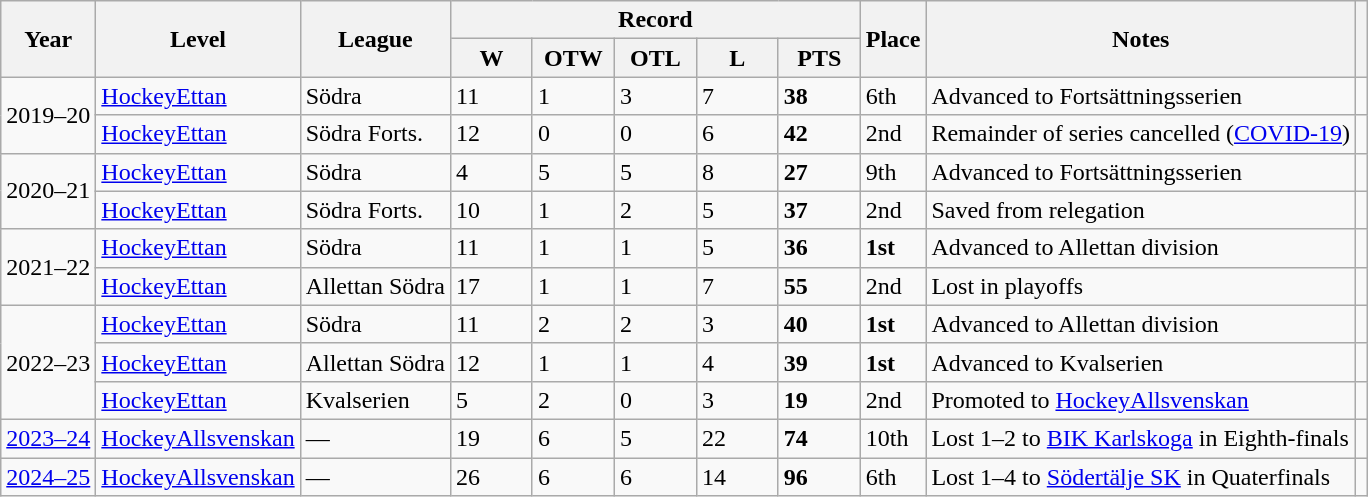<table class="wikitable ">
<tr>
<th rowspan=2>Year</th>
<th rowspan=2>Level</th>
<th rowspan=2>League</th>
<th colspan=5>Record</th>
<th rowspan=2>Place</th>
<th rowspan=2>Notes</th>
<th rowspan=2></th>
</tr>
<tr>
<th width=6%>W</th>
<th width=6%>OTW</th>
<th width=6%>OTL</th>
<th width=6%>L</th>
<th width=6%><strong>PTS</strong></th>
</tr>
<tr>
<td rowspan=2>2019–20</td>
<td><a href='#'>HockeyEttan</a></td>
<td>Södra</td>
<td>11</td>
<td>1</td>
<td>3</td>
<td>7</td>
<td><strong>38</strong></td>
<td>6th</td>
<td>Advanced to Fortsättningsserien</td>
<td></td>
</tr>
<tr>
<td><a href='#'>HockeyEttan</a></td>
<td>Södra Forts.</td>
<td>12</td>
<td>0</td>
<td>0</td>
<td>6</td>
<td><strong>42</strong></td>
<td>2nd</td>
<td>Remainder of series cancelled (<a href='#'>COVID-19</a>)</td>
<td></td>
</tr>
<tr>
<td rowspan=2>2020–21</td>
<td><a href='#'>HockeyEttan</a></td>
<td>Södra</td>
<td>4</td>
<td>5</td>
<td>5</td>
<td>8</td>
<td><strong>27</strong></td>
<td>9th</td>
<td>Advanced to Fortsättningsserien</td>
<td></td>
</tr>
<tr>
<td><a href='#'>HockeyEttan</a></td>
<td>Södra Forts.</td>
<td>10</td>
<td>1</td>
<td>2</td>
<td>5</td>
<td><strong>37</strong></td>
<td>2nd</td>
<td>Saved from relegation</td>
<td></td>
</tr>
<tr>
<td rowspan=2>2021–22</td>
<td><a href='#'>HockeyEttan</a></td>
<td>Södra</td>
<td>11</td>
<td>1</td>
<td>1</td>
<td>5</td>
<td><strong>36</strong></td>
<td><strong>1st</strong></td>
<td>Advanced to Allettan division</td>
<td></td>
</tr>
<tr>
<td><a href='#'>HockeyEttan</a></td>
<td>Allettan Södra</td>
<td>17</td>
<td>1</td>
<td>1</td>
<td>7</td>
<td><strong>55</strong></td>
<td>2nd</td>
<td>Lost in playoffs</td>
<td></td>
</tr>
<tr>
<td rowspan=3>2022–23</td>
<td><a href='#'>HockeyEttan</a></td>
<td>Södra</td>
<td>11</td>
<td>2</td>
<td>2</td>
<td>3</td>
<td><strong>40</strong></td>
<td><strong>1st</strong></td>
<td>Advanced to Allettan division</td>
<td></td>
</tr>
<tr>
<td><a href='#'>HockeyEttan</a></td>
<td>Allettan Södra</td>
<td>12</td>
<td>1</td>
<td>1</td>
<td>4</td>
<td><strong>39</strong></td>
<td><strong>1st</strong></td>
<td>Advanced to Kvalserien</td>
<td></td>
</tr>
<tr>
<td><a href='#'>HockeyEttan</a></td>
<td>Kvalserien</td>
<td>5</td>
<td>2</td>
<td>0</td>
<td>3</td>
<td><strong>19</strong></td>
<td>2nd</td>
<td>Promoted to <a href='#'>HockeyAllsvenskan</a></td>
<td></td>
</tr>
<tr>
<td><a href='#'>2023–24</a></td>
<td><a href='#'>HockeyAllsvenskan</a></td>
<td>—</td>
<td>19</td>
<td>6</td>
<td>5</td>
<td>22</td>
<td><strong>74</strong></td>
<td>10th</td>
<td>Lost 1–2 to <a href='#'>BIK Karlskoga</a> in Eighth-finals</td>
<td></td>
</tr>
<tr>
<td><a href='#'>2024–25</a></td>
<td><a href='#'>HockeyAllsvenskan</a></td>
<td>—</td>
<td>26</td>
<td>6</td>
<td>6</td>
<td>14</td>
<td><strong>96</strong></td>
<td>6th</td>
<td>Lost 1–4 to <a href='#'>Södertälje SK</a> in Quaterfinals</td>
</tr>
</table>
